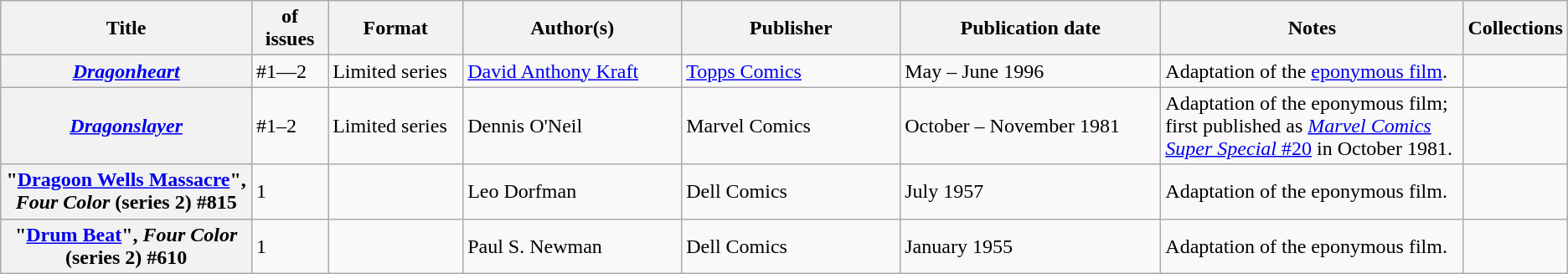<table class="wikitable">
<tr>
<th>Title</th>
<th style="width:40pt"> of issues</th>
<th style="width:75pt">Format</th>
<th style="width:125pt">Author(s)</th>
<th style="width:125pt">Publisher</th>
<th style="width:150pt">Publication date</th>
<th style="width:175pt">Notes</th>
<th>Collections</th>
</tr>
<tr>
<th><em><a href='#'>Dragonheart</a></em></th>
<td>#1—2</td>
<td>Limited series</td>
<td><a href='#'>David Anthony Kraft</a></td>
<td><a href='#'>Topps Comics</a></td>
<td>May – June 1996</td>
<td>Adaptation of the <a href='#'>eponymous film</a>.</td>
<td></td>
</tr>
<tr>
<th><em><a href='#'>Dragonslayer</a></em></th>
<td>#1–2</td>
<td>Limited series</td>
<td>Dennis O'Neil</td>
<td>Marvel Comics</td>
<td>October – November 1981</td>
<td>Adaptation of the eponymous film; first published as <a href='#'><em>Marvel Comics Super Special</em> #20</a> in October 1981.</td>
<td></td>
</tr>
<tr>
<th>"<a href='#'>Dragoon Wells Massacre</a>", <em>Four Color</em> (series 2) #815</th>
<td>1</td>
<td></td>
<td>Leo Dorfman</td>
<td>Dell Comics</td>
<td>July 1957</td>
<td>Adaptation of the eponymous film.</td>
<td></td>
</tr>
<tr>
<th>"<a href='#'>Drum Beat</a>", <em>Four Color</em> (series 2) #610</th>
<td>1</td>
<td></td>
<td>Paul S. Newman</td>
<td>Dell Comics</td>
<td>January 1955</td>
<td>Adaptation of the eponymous film.</td>
<td></td>
</tr>
</table>
